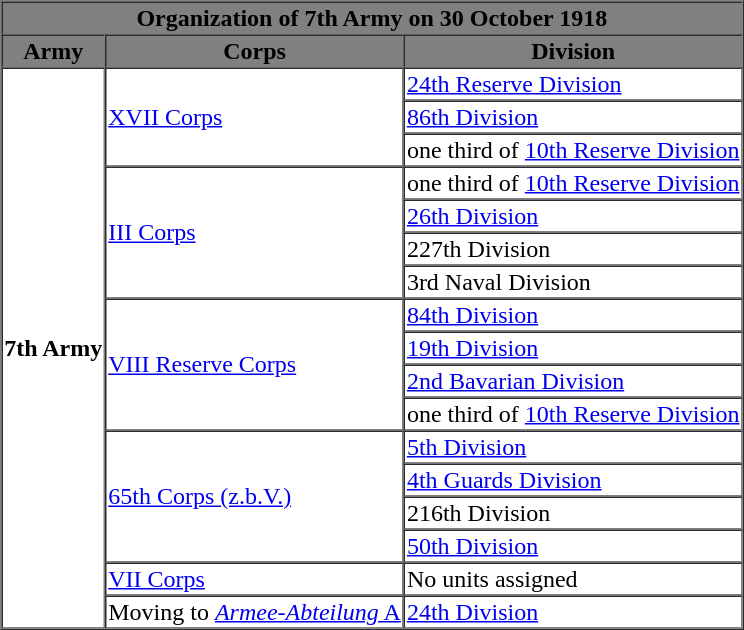<table style="float: right;" border="1" cellpadding="1" cellspacing="0" style="font-size: 100%; border: gray solid 1px; border-collapse: collapse; text-align: center;">
<tr style="background-color:grey; color:black;">
<th colspan="3">Organization of 7th Army on 30 October 1918</th>
</tr>
<tr>
</tr>
<tr style="background-color:grey; color:black;">
<th>Army</th>
<th>Corps</th>
<th>Division</th>
</tr>
<tr>
<td ROWSPAN=17><strong>7th Army</strong></td>
<td ROWSPAN=3><a href='#'>XVII Corps</a></td>
<td><a href='#'>24th Reserve Division</a></td>
</tr>
<tr>
<td><a href='#'>86th Division</a></td>
</tr>
<tr>
<td>one third of <a href='#'>10th Reserve Division</a></td>
</tr>
<tr>
<td ROWSPAN=4><a href='#'>III Corps</a></td>
<td>one third of <a href='#'>10th Reserve Division</a></td>
</tr>
<tr>
<td><a href='#'>26th Division</a></td>
</tr>
<tr>
<td>227th Division</td>
</tr>
<tr>
<td>3rd Naval Division</td>
</tr>
<tr>
<td ROWSPAN=4><a href='#'>VIII Reserve Corps</a></td>
<td><a href='#'>84th Division</a></td>
</tr>
<tr>
<td><a href='#'>19th Division</a></td>
</tr>
<tr>
<td><a href='#'>2nd Bavarian Division</a></td>
</tr>
<tr>
<td>one third of <a href='#'>10th Reserve Division</a></td>
</tr>
<tr>
<td ROWSPAN=4><a href='#'>65th Corps (z.b.V.)</a></td>
<td><a href='#'>5th Division</a></td>
</tr>
<tr>
<td><a href='#'>4th Guards Division</a></td>
</tr>
<tr>
<td>216th Division</td>
</tr>
<tr>
<td><a href='#'>50th Division</a></td>
</tr>
<tr>
<td ROWSPAN=1><a href='#'>VII Corps</a></td>
<td>No units assigned</td>
</tr>
<tr>
<td ROWSPAN=1>Moving to <a href='#'><em>Armee-Abteilung</em> A</a></td>
<td><a href='#'>24th Division</a></td>
</tr>
<tr>
</tr>
</table>
